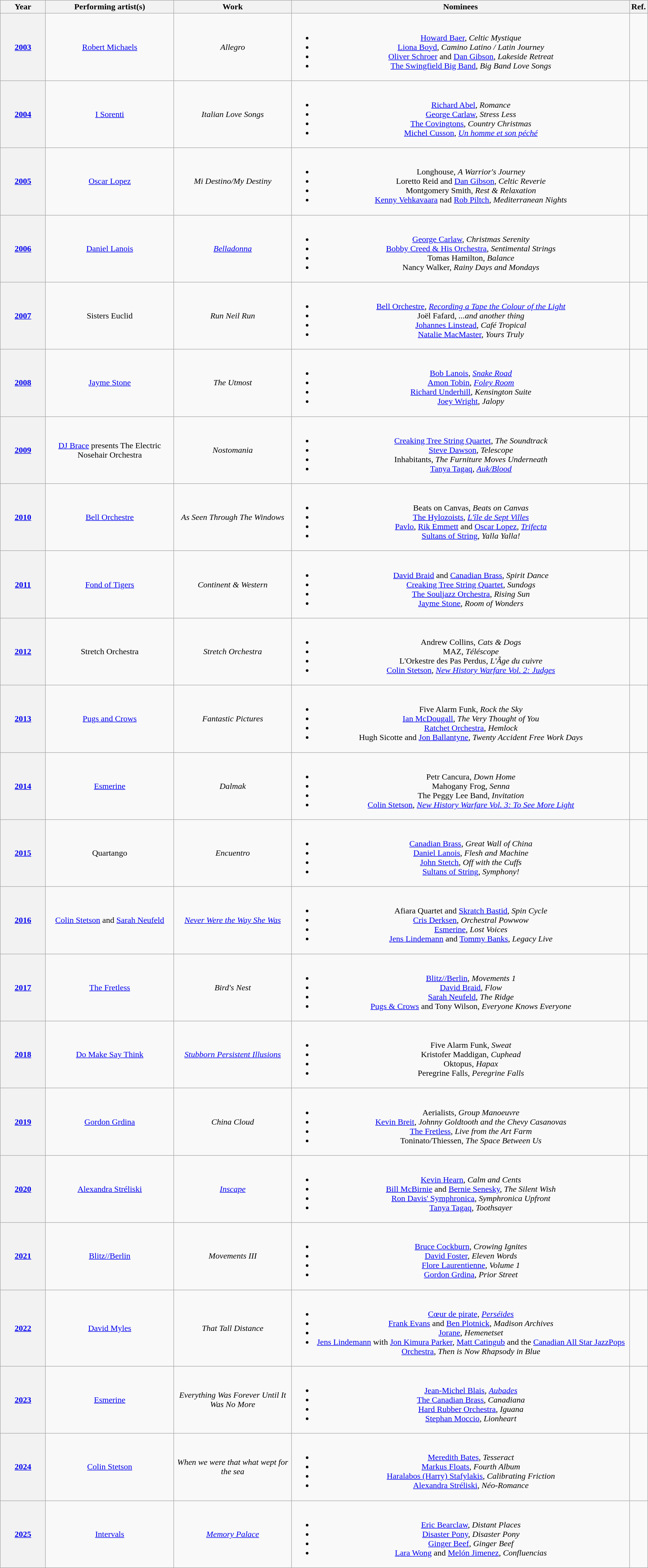<table class="wikitable plainrowheaders sortable" style="text-align:center;">
<tr>
<th scope="col" style="width:5em;">Year</th>
<th scope="col">Performing artist(s)</th>
<th scope="col">Work</th>
<th scope="col" class="unsortable">Nominees</th>
<th scope="col" class="unsortable">Ref.</th>
</tr>
<tr>
<th style="text-align:center;" scope="row"><a href='#'>2003</a></th>
<td scope="row"><a href='#'>Robert Michaels</a></td>
<td scope="row"><em>Allegro</em></td>
<td><br><ul><li><a href='#'>Howard Baer</a>, <em>Celtic Mystique</em></li><li><a href='#'>Liona Boyd</a>, <em>Camino Latino / Latin Journey</em></li><li><a href='#'>Oliver Schroer</a> and <a href='#'>Dan Gibson</a>, <em>Lakeside Retreat</em></li><li><a href='#'>The Swingfield Big Band</a>, <em>Big Band Love Songs</em></li></ul></td>
<td></td>
</tr>
<tr>
<th style="text-align:center;" scope="row"><a href='#'>2004</a></th>
<td scope="row"><a href='#'>I Sorenti</a></td>
<td scope="row"><em>Italian Love Songs</em></td>
<td><br><ul><li><a href='#'>Richard Abel</a>, <em>Romance</em></li><li><a href='#'>George Carlaw</a>, <em>Stress Less</em></li><li><a href='#'>The Covingtons</a>, <em>Country Christmas</em></li><li><a href='#'>Michel Cusson</a>, <em><a href='#'>Un homme et son péché</a></em></li></ul></td>
<td></td>
</tr>
<tr>
<th style="text-align:center;" scope="row"><a href='#'>2005</a></th>
<td scope="row"><a href='#'>Oscar Lopez</a></td>
<td scope="row"><em>Mi Destino/My Destiny</em></td>
<td><br><ul><li>Longhouse, <em>A Warrior's Journey</em></li><li>Loretto Reid and <a href='#'>Dan Gibson</a>, <em>Celtic Reverie</em></li><li>Montgomery Smith, <em>Rest & Relaxation</em></li><li><a href='#'>Kenny Vehkavaara</a> nad <a href='#'>Rob Piltch</a>, <em>Mediterranean Nights</em></li></ul></td>
<td></td>
</tr>
<tr>
<th style="text-align:center;" scope="row"><a href='#'>2006</a></th>
<td scope="row"><a href='#'>Daniel Lanois</a></td>
<td scope="row"><em><a href='#'>Belladonna</a></em></td>
<td><br><ul><li><a href='#'>George Carlaw</a>, <em>Christmas Serenity</em></li><li><a href='#'>Bobby Creed & His Orchestra</a>, <em>Sentimental Strings</em></li><li>Tomas Hamilton, <em>Balance</em></li><li>Nancy Walker, <em>Rainy Days and Mondays</em></li></ul></td>
<td></td>
</tr>
<tr>
<th style="text-align:center;" scope="row"><a href='#'>2007</a></th>
<td scope="row">Sisters Euclid</td>
<td scope="row"><em>Run Neil Run</em></td>
<td><br><ul><li><a href='#'>Bell Orchestre</a>, <em><a href='#'>Recording a Tape the Colour of the Light</a></em></li><li>Joël Fafard, <em>...and another thing</em></li><li><a href='#'>Johannes Linstead</a>, <em>Café Tropical</em></li><li><a href='#'>Natalie MacMaster</a>, <em>Yours Truly</em></li></ul></td>
<td></td>
</tr>
<tr>
<th style="text-align:center;" scope="row"><a href='#'>2008</a></th>
<td scope="row"><a href='#'>Jayme Stone</a></td>
<td scope="row"><em>The Utmost</em></td>
<td><br><ul><li><a href='#'>Bob Lanois</a>, <em><a href='#'>Snake Road</a></em></li><li><a href='#'>Amon Tobin</a>, <em><a href='#'>Foley Room</a></em></li><li><a href='#'>Richard Underhill</a>, <em>Kensington Suite</em></li><li><a href='#'>Joey Wright</a>, <em>Jalopy</em></li></ul></td>
<td></td>
</tr>
<tr>
<th style="text-align:center;" scope="row"><a href='#'>2009</a></th>
<td scope="row"><a href='#'>DJ Brace</a> presents The Electric Nosehair Orchestra</td>
<td scope="row"><em>Nostomania</em></td>
<td><br><ul><li><a href='#'>Creaking Tree String Quartet</a>, <em>The Soundtrack</em></li><li><a href='#'>Steve Dawson</a>, <em>Telescope</em></li><li>Inhabitants, <em>The Furniture Moves Underneath</em></li><li><a href='#'>Tanya Tagaq</a>, <em><a href='#'>Auk/Blood</a></em></li></ul></td>
<td></td>
</tr>
<tr>
<th style="text-align:center;" scope="row"><a href='#'>2010</a></th>
<td scope="row"><a href='#'>Bell Orchestre</a></td>
<td scope="row"><em>As Seen Through The Windows</em></td>
<td><br><ul><li>Beats on Canvas, <em>Beats on Canvas</em></li><li><a href='#'>The Hylozoists</a>, <em><a href='#'>L'île de Sept Villes</a></em></li><li><a href='#'>Pavlo</a>, <a href='#'>Rik Emmett</a> and <a href='#'>Oscar Lopez</a>, <em><a href='#'>Trifecta</a></em></li><li><a href='#'>Sultans of String</a>, <em>Yalla Yalla!</em></li></ul></td>
<td></td>
</tr>
<tr>
<th style="text-align:center;" scope="row"><a href='#'>2011</a></th>
<td scope="row"><a href='#'>Fond of Tigers</a></td>
<td scope="row"><em>Continent & Western</em></td>
<td><br><ul><li><a href='#'>David Braid</a> and <a href='#'>Canadian Brass</a>, <em>Spirit Dance</em></li><li><a href='#'>Creaking Tree String Quartet</a>, <em>Sundogs</em></li><li><a href='#'>The Souljazz Orchestra</a>, <em>Rising Sun</em></li><li><a href='#'>Jayme Stone</a>, <em>Room of Wonders</em></li></ul></td>
<td></td>
</tr>
<tr>
<th style="text-align:center;" scope="row"><a href='#'>2012</a></th>
<td scope="row">Stretch Orchestra</td>
<td scope="row"><em>Stretch Orchestra</em></td>
<td><br><ul><li>Andrew Collins, <em>Cats & Dogs</em></li><li>MAZ, <em>Téléscope</em></li><li>L'Orkestre des Pas Perdus, <em>L'Âge du cuivre</em></li><li><a href='#'>Colin Stetson</a>, <em><a href='#'>New History Warfare Vol. 2: Judges</a></em></li></ul></td>
<td></td>
</tr>
<tr>
<th style="text-align:center;" scope="row"><a href='#'>2013</a></th>
<td scope="row"><a href='#'>Pugs and Crows</a></td>
<td scope="row"><em>Fantastic Pictures</em></td>
<td><br><ul><li>Five Alarm Funk, <em>Rock the Sky</em></li><li><a href='#'>Ian McDougall</a>, <em>The Very Thought of You</em></li><li><a href='#'>Ratchet Orchestra</a>, <em>Hemlock</em></li><li>Hugh Sicotte and <a href='#'>Jon Ballantyne</a>, <em>Twenty Accident Free Work Days</em></li></ul></td>
<td></td>
</tr>
<tr>
<th style="text-align:center;" scope="row"><a href='#'>2014</a></th>
<td scope="row"><a href='#'>Esmerine</a></td>
<td scope="row"><em>Dalmak</em></td>
<td><br><ul><li>Petr Cancura, <em>Down Home</em></li><li>Mahogany Frog, <em>Senna</em></li><li>The Peggy Lee Band, <em>Invitation</em></li><li><a href='#'>Colin Stetson</a>, <em><a href='#'>New History Warfare Vol. 3: To See More Light</a></em></li></ul></td>
<td></td>
</tr>
<tr>
<th style="text-align:center;" scope="row"><a href='#'>2015</a></th>
<td scope="row">Quartango</td>
<td scope="row"><em>Encuentro</em></td>
<td><br><ul><li><a href='#'>Canadian Brass</a>, <em>Great Wall of China</em></li><li><a href='#'>Daniel Lanois</a>, <em>Flesh and Machine</em></li><li><a href='#'>John Stetch</a>, <em>Off with the Cuffs</em></li><li><a href='#'>Sultans of String</a>, <em>Symphony!</em></li></ul></td>
<td></td>
</tr>
<tr>
<th style="text-align:center;" scope="row"><a href='#'>2016</a></th>
<td scope="row"><a href='#'>Colin Stetson</a> and <a href='#'>Sarah Neufeld</a></td>
<td scope="row"><em><a href='#'>Never Were the Way She Was</a></em></td>
<td><br><ul><li>Afiara Quartet and <a href='#'>Skratch Bastid</a>, <em>Spin Cycle</em></li><li><a href='#'>Cris Derksen</a>, <em>Orchestral Powwow</em></li><li><a href='#'>Esmerine</a>, <em>Lost Voices</em></li><li><a href='#'>Jens Lindemann</a> and <a href='#'>Tommy Banks</a>, <em>Legacy Live</em></li></ul></td>
<td></td>
</tr>
<tr>
<th style="text-align:center;" scope="row"><a href='#'>2017</a></th>
<td scope="row"><a href='#'>The Fretless</a></td>
<td scope="row"><em>Bird's Nest</em></td>
<td><br><ul><li><a href='#'>Blitz//Berlin</a>, <em>Movements 1</em></li><li><a href='#'>David Braid</a>, <em>Flow</em></li><li><a href='#'>Sarah Neufeld</a>, <em>The Ridge</em></li><li><a href='#'>Pugs & Crows</a> and Tony Wilson, <em>Everyone Knows Everyone</em></li></ul></td>
<td></td>
</tr>
<tr>
<th style="text-align:center;" scope="row"><a href='#'>2018</a></th>
<td scope="row"><a href='#'>Do Make Say Think</a></td>
<td scope="row"><em><a href='#'>Stubborn Persistent Illusions</a></em></td>
<td><br><ul><li>Five Alarm Funk, <em>Sweat</em></li><li>Kristofer Maddigan, <em>Cuphead</em></li><li>Oktopus, <em>Hapax</em></li><li>Peregrine Falls, <em>Peregrine Falls</em></li></ul></td>
<td></td>
</tr>
<tr>
<th style="text-align:center;" scope="row"><a href='#'>2019</a></th>
<td><a href='#'>Gordon Grdina</a></td>
<td><em>China Cloud</em></td>
<td><br><ul><li>Aerialists, <em>Group Manoeuvre</em></li><li><a href='#'>Kevin Breit</a>, <em>Johnny Goldtooth and the Chevy Casanovas</em></li><li><a href='#'>The Fretless</a>, <em>Live from the Art Farm</em></li><li>Toninato/Thiessen, <em>The Space Between Us</em></li></ul></td>
<td></td>
</tr>
<tr>
<th style="text-align:center;" scope="row"><a href='#'>2020</a></th>
<td><a href='#'>Alexandra Stréliski</a></td>
<td><em><a href='#'>Inscape</a></em></td>
<td><br><ul><li><a href='#'>Kevin Hearn</a>, <em>Calm and Cents</em></li><li><a href='#'>Bill McBirnie</a> and <a href='#'>Bernie Senesky</a>, <em>The Silent Wish</em></li><li><a href='#'>Ron Davis' Symphronica</a>, <em>Symphronica Upfront</em></li><li><a href='#'>Tanya Tagaq</a>, <em>Toothsayer</em></li></ul></td>
<td></td>
</tr>
<tr>
<th style="text-align:center;" scope="row"><a href='#'>2021</a></th>
<td><a href='#'>Blitz//Berlin</a></td>
<td><em>Movements III</em></td>
<td><br><ul><li><a href='#'>Bruce Cockburn</a>, <em>Crowing Ignites</em></li><li><a href='#'>David Foster</a>, <em>Eleven Words</em></li><li><a href='#'>Flore Laurentienne</a>, <em>Volume 1</em></li><li><a href='#'>Gordon Grdina</a>, <em>Prior Street</em></li></ul></td>
<td></td>
</tr>
<tr>
<th style="text-align:center;" scope="row"><a href='#'>2022</a></th>
<td><a href='#'>David Myles</a></td>
<td><em>That Tall Distance</em></td>
<td><br><ul><li><a href='#'>Cœur de pirate</a>, <em><a href='#'>Perséides</a></em></li><li><a href='#'>Frank Evans</a> and <a href='#'>Ben Plotnick</a>, <em>Madison Archives</em></li><li><a href='#'>Jorane</a>, <em>Hemenetset</em></li><li><a href='#'>Jens Lindemann</a> with <a href='#'>Jon Kimura Parker</a>, <a href='#'>Matt Catingub</a> and the <a href='#'>Canadian All Star JazzPops Orchestra</a>, <em>Then is Now Rhapsody in Blue</em></li></ul></td>
<td align="center"></td>
</tr>
<tr>
<th style="text-align:center;" scope="row"><a href='#'>2023</a></th>
<td><a href='#'>Esmerine</a></td>
<td><em>Everything Was Forever Until It Was No More</em></td>
<td><br><ul><li><a href='#'>Jean-Michel Blais</a>, <em><a href='#'>Aubades</a></em></li><li><a href='#'>The Canadian Brass</a>, <em>Canadiana</em></li><li><a href='#'>Hard Rubber Orchestra</a>, <em>Iguana</em></li><li><a href='#'>Stephan Moccio</a>, <em>Lionheart</em></li></ul></td>
<td align="center"></td>
</tr>
<tr>
<th style="text-align:center;" scope="row"><a href='#'>2024</a></th>
<td><a href='#'>Colin Stetson</a></td>
<td><em>When we were that what wept for the sea</em></td>
<td><br><ul><li><a href='#'>Meredith Bates</a>, <em>Tesseract</em></li><li><a href='#'>Markus Floats</a>, <em>Fourth Album</em></li><li><a href='#'>Haralabos (Harry) Stafylakis</a>, <em>Calibrating Friction</em></li><li><a href='#'>Alexandra Stréliski</a>, <em>Néo-Romance</em></li></ul></td>
<td align="center"></td>
</tr>
<tr>
<th style="text-align:center;" scope="row"><a href='#'>2025</a></th>
<td><a href='#'>Intervals</a></td>
<td><em><a href='#'>Memory Palace</a></em></td>
<td><br><ul><li><a href='#'>Eric Bearclaw</a>, <em>Distant Places</em></li><li><a href='#'>Disaster Pony</a>, <em>Disaster Pony</em></li><li><a href='#'>Ginger Beef</a>, <em>Ginger Beef</em></li><li><a href='#'>Lara Wong</a> and <a href='#'>Melón Jimenez</a>, <em>Confluencias</em></li></ul></td>
<td align="center"></td>
</tr>
</table>
